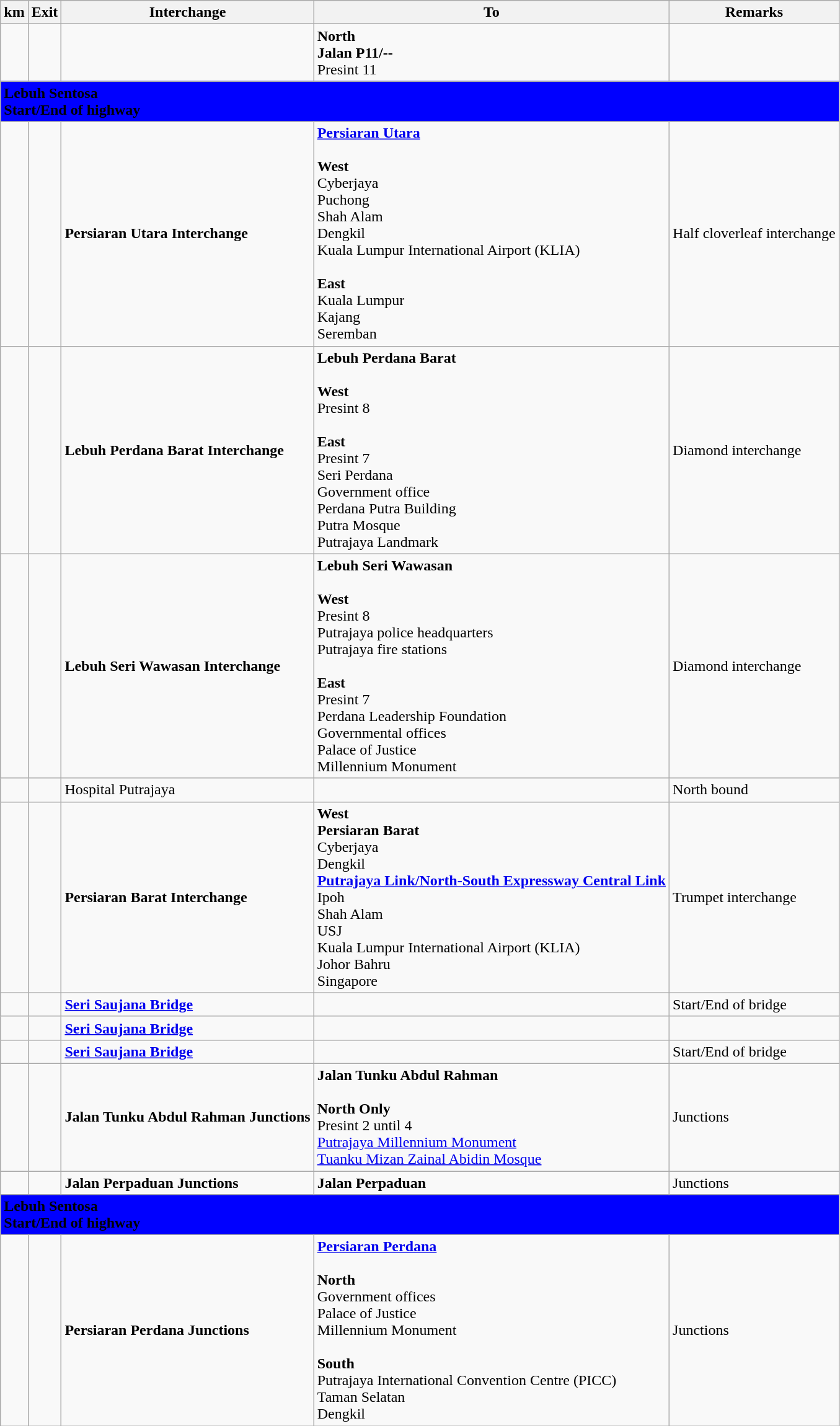<table class="wikitable">
<tr>
<th>km</th>
<th>Exit</th>
<th>Interchange</th>
<th>To</th>
<th>Remarks</th>
</tr>
<tr>
<td></td>
<td></td>
<td></td>
<td><strong>North</strong><br><strong>Jalan P11/--</strong><br>Presint 11</td>
<td></td>
</tr>
<tr>
<td style="width:600px" colspan="6" style="text-align:center" bgcolor="blue"><strong><span>Lebuh Sentosa<br>Start/End of highway</span></strong></td>
</tr>
<tr>
<td></td>
<td></td>
<td><strong>Persiaran Utara Interchange</strong></td>
<td><strong><a href='#'>Persiaran Utara</a></strong><br><br><strong>West</strong><br>Cyberjaya<br>Puchong<br>Shah Alam<br>Dengkil<br>Kuala Lumpur International Airport (KLIA) <br><br><strong>East</strong><br>Kuala Lumpur<br>Kajang<br>Seremban</td>
<td>Half cloverleaf interchange</td>
</tr>
<tr>
<td></td>
<td></td>
<td><strong>Lebuh Perdana Barat Interchange</strong></td>
<td><strong>Lebuh Perdana Barat</strong><br><br><strong>West</strong><br>Presint 8<br><br><strong>East</strong><br>Presint 7<br>Seri Perdana<br>Government office<br>Perdana Putra Building<br>Putra Mosque<br>Putrajaya Landmark</td>
<td>Diamond interchange</td>
</tr>
<tr>
<td></td>
<td></td>
<td><strong>Lebuh Seri Wawasan Interchange</strong></td>
<td><strong>Lebuh Seri Wawasan</strong><br><br><strong>West</strong><br>Presint 8<br>Putrajaya police headquarters<br>Putrajaya fire stations<br><br><strong>East</strong><br>Presint 7<br>Perdana Leadership Foundation<br>Governmental offices<br>Palace of Justice<br>Millennium Monument</td>
<td>Diamond interchange</td>
</tr>
<tr>
<td></td>
<td></td>
<td>Hospital Putrajaya </td>
<td></td>
<td>North bound</td>
</tr>
<tr>
<td></td>
<td></td>
<td><strong>Persiaran Barat Interchange</strong></td>
<td><strong>West</strong><br><strong>Persiaran Barat</strong><br>Cyberjaya<br>Dengkil<br> <strong><a href='#'>Putrajaya Link/North-South Expressway Central Link</a></strong><br>Ipoh<br>Shah Alam<br>USJ<br>Kuala Lumpur International Airport (KLIA) <br>Johor Bahru<br>Singapore</td>
<td>Trumpet interchange</td>
</tr>
<tr>
<td></td>
<td></td>
<td><strong><a href='#'>Seri Saujana Bridge</a></strong></td>
<td></td>
<td>Start/End of bridge</td>
</tr>
<tr>
<td></td>
<td></td>
<td><strong><a href='#'>Seri Saujana Bridge</a></strong></td>
<td></td>
<td></td>
</tr>
<tr>
<td></td>
<td></td>
<td><strong><a href='#'>Seri Saujana Bridge</a></strong></td>
<td></td>
<td>Start/End of bridge</td>
</tr>
<tr>
<td></td>
<td></td>
<td><strong>Jalan Tunku Abdul Rahman Junctions</strong></td>
<td><strong>Jalan Tunku Abdul Rahman</strong><br><br><strong>North Only</strong><br>Presint 2 until 4<br><a href='#'>Putrajaya Millennium Monument</a><br><a href='#'>Tuanku Mizan Zainal Abidin Mosque</a></td>
<td>Junctions</td>
</tr>
<tr>
<td></td>
<td></td>
<td><strong>Jalan Perpaduan Junctions</strong></td>
<td><strong>Jalan Perpaduan</strong></td>
<td>Junctions</td>
</tr>
<tr>
<td style="width:600px" colspan="6" style="text-align:center" bgcolor="blue"><strong><span>Lebuh Sentosa<br>Start/End of highway</span></strong></td>
</tr>
<tr>
<td></td>
<td></td>
<td><strong>Persiaran Perdana Junctions</strong></td>
<td><strong><a href='#'>Persiaran Perdana</a></strong><br><br><strong>North</strong><br>Government offices<br>Palace of Justice<br>Millennium Monument<br><br><strong>South</strong><br>Putrajaya International Convention Centre (PICC)<br>Taman Selatan<br>Dengkil</td>
<td>Junctions</td>
</tr>
</table>
